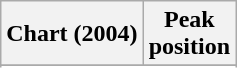<table class="wikitable sortable plainrowheaders">
<tr>
<th>Chart (2004)</th>
<th>Peak<br>position</th>
</tr>
<tr>
</tr>
<tr>
</tr>
<tr>
</tr>
<tr>
</tr>
<tr>
</tr>
<tr>
</tr>
<tr>
</tr>
<tr>
</tr>
<tr>
</tr>
<tr>
</tr>
<tr>
</tr>
<tr>
</tr>
<tr>
</tr>
<tr>
</tr>
<tr>
</tr>
</table>
